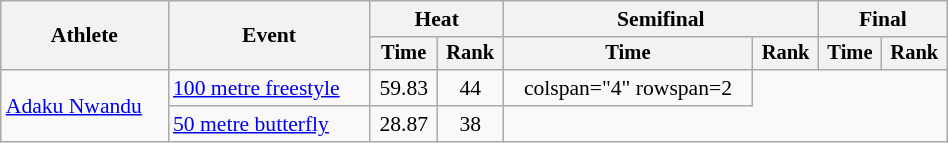<table class="wikitable" style="text-align:center; font-size:90%; width:50%;">
<tr>
<th rowspan="2">Athlete</th>
<th rowspan="2">Event</th>
<th colspan="2">Heat</th>
<th colspan="2">Semifinal</th>
<th colspan="2">Final</th>
</tr>
<tr style="font-size:95%">
<th>Time</th>
<th>Rank</th>
<th>Time</th>
<th>Rank</th>
<th>Time</th>
<th>Rank</th>
</tr>
<tr>
<td align=left rowspan=2><a href='#'>Adaku Nwandu</a></td>
<td align=left><a href='#'>100 metre freestyle</a></td>
<td>59.83</td>
<td>44</td>
<td>colspan="4" rowspan=2</td>
</tr>
<tr>
<td align=left><a href='#'>50 metre butterfly</a></td>
<td>28.87</td>
<td>38</td>
</tr>
</table>
